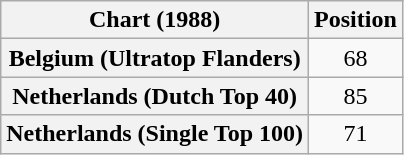<table class="wikitable sortable plainrowheaders">
<tr>
<th>Chart (1988)</th>
<th>Position</th>
</tr>
<tr>
<th scope="row">Belgium (Ultratop Flanders)</th>
<td style="text-align:center;">68</td>
</tr>
<tr>
<th scope="row">Netherlands (Dutch Top 40)</th>
<td style="text-align:center;">85</td>
</tr>
<tr>
<th scope="row">Netherlands (Single Top 100)</th>
<td style="text-align:center;">71</td>
</tr>
</table>
